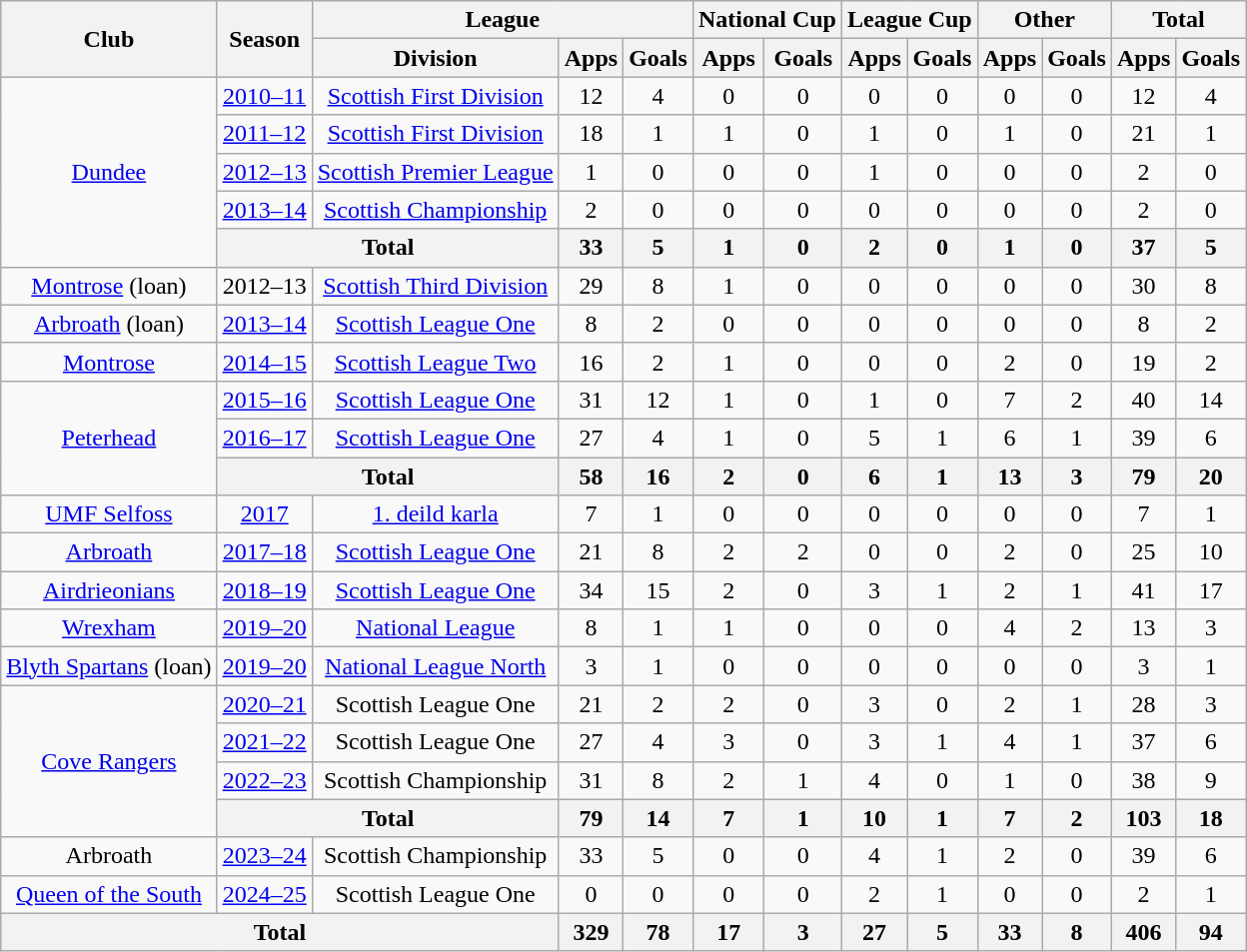<table class=wikitable style="text-align:center">
<tr>
<th rowspan=2>Club</th>
<th rowspan=2>Season</th>
<th colspan=3>League</th>
<th colspan=2>National Cup</th>
<th colspan=2>League Cup</th>
<th colspan=2>Other</th>
<th colspan=2>Total</th>
</tr>
<tr>
<th>Division</th>
<th>Apps</th>
<th>Goals</th>
<th>Apps</th>
<th>Goals</th>
<th>Apps</th>
<th>Goals</th>
<th>Apps</th>
<th>Goals</th>
<th>Apps</th>
<th>Goals</th>
</tr>
<tr>
<td rowspan="5"><a href='#'>Dundee</a></td>
<td><a href='#'>2010–11</a></td>
<td><a href='#'>Scottish First Division</a></td>
<td>12</td>
<td>4</td>
<td>0</td>
<td>0</td>
<td>0</td>
<td>0</td>
<td>0</td>
<td>0</td>
<td>12</td>
<td>4</td>
</tr>
<tr>
<td><a href='#'>2011–12</a></td>
<td><a href='#'>Scottish First Division</a></td>
<td>18</td>
<td>1</td>
<td>1</td>
<td>0</td>
<td>1</td>
<td>0</td>
<td>1</td>
<td>0</td>
<td>21</td>
<td>1</td>
</tr>
<tr>
<td><a href='#'>2012–13</a></td>
<td><a href='#'>Scottish Premier League</a></td>
<td>1</td>
<td>0</td>
<td>0</td>
<td>0</td>
<td>1</td>
<td>0</td>
<td>0</td>
<td>0</td>
<td>2</td>
<td>0</td>
</tr>
<tr>
<td><a href='#'>2013–14</a></td>
<td><a href='#'>Scottish Championship</a></td>
<td>2</td>
<td>0</td>
<td>0</td>
<td>0</td>
<td>0</td>
<td>0</td>
<td>0</td>
<td>0</td>
<td>2</td>
<td>0</td>
</tr>
<tr>
<th colspan="2">Total</th>
<th>33</th>
<th>5</th>
<th>1</th>
<th>0</th>
<th>2</th>
<th>0</th>
<th>1</th>
<th>0</th>
<th>37</th>
<th>5</th>
</tr>
<tr>
<td><a href='#'>Montrose</a> (loan)</td>
<td>2012–13</td>
<td><a href='#'>Scottish Third Division</a></td>
<td>29</td>
<td>8</td>
<td>1</td>
<td>0</td>
<td>0</td>
<td>0</td>
<td>0</td>
<td>0</td>
<td>30</td>
<td>8</td>
</tr>
<tr>
<td><a href='#'>Arbroath</a> (loan)</td>
<td><a href='#'>2013–14</a></td>
<td><a href='#'>Scottish League One</a></td>
<td>8</td>
<td>2</td>
<td>0</td>
<td>0</td>
<td>0</td>
<td>0</td>
<td>0</td>
<td>0</td>
<td>8</td>
<td>2</td>
</tr>
<tr>
<td><a href='#'>Montrose</a></td>
<td><a href='#'>2014–15</a></td>
<td><a href='#'>Scottish League Two</a></td>
<td>16</td>
<td>2</td>
<td>1</td>
<td>0</td>
<td>0</td>
<td>0</td>
<td>2</td>
<td>0</td>
<td>19</td>
<td>2</td>
</tr>
<tr>
<td rowspan="3"><a href='#'>Peterhead</a></td>
<td><a href='#'>2015–16</a></td>
<td><a href='#'>Scottish League One</a></td>
<td>31</td>
<td>12</td>
<td>1</td>
<td>0</td>
<td>1</td>
<td>0</td>
<td>7</td>
<td>2</td>
<td>40</td>
<td>14</td>
</tr>
<tr>
<td><a href='#'>2016–17</a></td>
<td><a href='#'>Scottish League One</a></td>
<td>27</td>
<td>4</td>
<td>1</td>
<td>0</td>
<td>5</td>
<td>1</td>
<td>6</td>
<td>1</td>
<td>39</td>
<td>6</td>
</tr>
<tr>
<th colspan="2">Total</th>
<th>58</th>
<th>16</th>
<th>2</th>
<th>0</th>
<th>6</th>
<th>1</th>
<th>13</th>
<th>3</th>
<th>79</th>
<th>20</th>
</tr>
<tr>
<td><a href='#'>UMF Selfoss</a></td>
<td><a href='#'>2017</a></td>
<td><a href='#'>1. deild karla</a></td>
<td>7</td>
<td>1</td>
<td>0</td>
<td>0</td>
<td>0</td>
<td>0</td>
<td>0</td>
<td>0</td>
<td>7</td>
<td>1</td>
</tr>
<tr>
<td><a href='#'>Arbroath</a></td>
<td><a href='#'>2017–18</a></td>
<td><a href='#'>Scottish League One</a></td>
<td>21</td>
<td>8</td>
<td>2</td>
<td>2</td>
<td>0</td>
<td>0</td>
<td>2</td>
<td>0</td>
<td>25</td>
<td>10</td>
</tr>
<tr>
<td><a href='#'>Airdrieonians</a></td>
<td><a href='#'>2018–19</a></td>
<td><a href='#'>Scottish League One</a></td>
<td>34</td>
<td>15</td>
<td>2</td>
<td>0</td>
<td>3</td>
<td>1</td>
<td>2</td>
<td>1</td>
<td>41</td>
<td>17</td>
</tr>
<tr>
<td><a href='#'>Wrexham</a></td>
<td><a href='#'>2019–20</a></td>
<td><a href='#'>National League</a></td>
<td>8</td>
<td>1</td>
<td>1</td>
<td>0</td>
<td>0</td>
<td>0</td>
<td>4</td>
<td>2</td>
<td>13</td>
<td>3</td>
</tr>
<tr>
<td><a href='#'>Blyth Spartans</a> (loan)</td>
<td><a href='#'>2019–20</a></td>
<td><a href='#'>National League North</a></td>
<td>3</td>
<td>1</td>
<td>0</td>
<td>0</td>
<td>0</td>
<td>0</td>
<td>0</td>
<td>0</td>
<td>3</td>
<td>1</td>
</tr>
<tr>
<td rowspan="4"><a href='#'>Cove Rangers</a></td>
<td><a href='#'>2020–21</a></td>
<td>Scottish League One</td>
<td>21</td>
<td>2</td>
<td>2</td>
<td>0</td>
<td>3</td>
<td>0</td>
<td>2</td>
<td>1</td>
<td>28</td>
<td>3</td>
</tr>
<tr>
<td><a href='#'>2021–22</a></td>
<td>Scottish League One</td>
<td>27</td>
<td>4</td>
<td>3</td>
<td>0</td>
<td>3</td>
<td>1</td>
<td>4</td>
<td>1</td>
<td>37</td>
<td>6</td>
</tr>
<tr>
<td><a href='#'>2022–23</a></td>
<td>Scottish Championship</td>
<td>31</td>
<td>8</td>
<td>2</td>
<td>1</td>
<td>4</td>
<td>0</td>
<td>1</td>
<td>0</td>
<td>38</td>
<td>9</td>
</tr>
<tr>
<th colspan="2">Total</th>
<th>79</th>
<th>14</th>
<th>7</th>
<th>1</th>
<th>10</th>
<th>1</th>
<th>7</th>
<th>2</th>
<th>103</th>
<th>18</th>
</tr>
<tr>
<td>Arbroath</td>
<td><a href='#'>2023–24</a></td>
<td>Scottish Championship</td>
<td>33</td>
<td>5</td>
<td>0</td>
<td>0</td>
<td>4</td>
<td>1</td>
<td>2</td>
<td>0</td>
<td>39</td>
<td>6</td>
</tr>
<tr>
<td><a href='#'>Queen of the South</a></td>
<td><a href='#'>2024–25</a></td>
<td>Scottish League One</td>
<td>0</td>
<td>0</td>
<td>0</td>
<td>0</td>
<td>2</td>
<td>1</td>
<td>0</td>
<td>0</td>
<td>2</td>
<td>1</td>
</tr>
<tr>
<th colspan="3">Total</th>
<th>329</th>
<th>78</th>
<th>17</th>
<th>3</th>
<th>27</th>
<th>5</th>
<th>33</th>
<th>8</th>
<th>406</th>
<th>94</th>
</tr>
</table>
